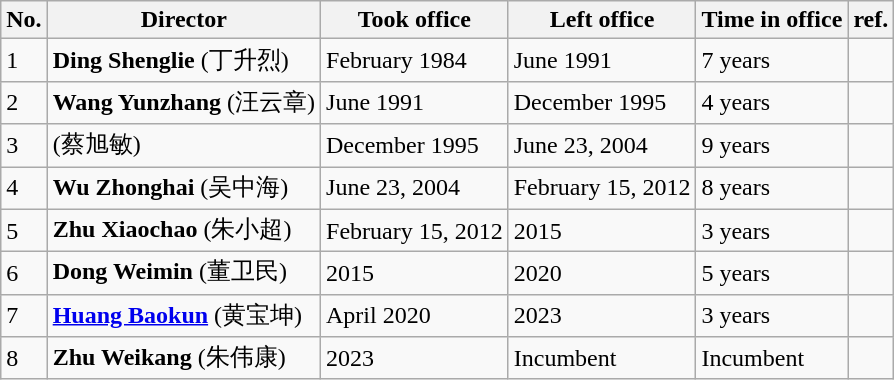<table class="wikitable">
<tr>
<th>No.</th>
<th>Director</th>
<th>Took office</th>
<th>Left office</th>
<th>Time in office</th>
<th>ref.</th>
</tr>
<tr>
<td>1</td>
<td><strong>Ding Shenglie</strong> (丁升烈)</td>
<td>February 1984</td>
<td>June 1991</td>
<td>7 years</td>
<td></td>
</tr>
<tr>
<td>2</td>
<td><strong>Wang Yunzhang</strong> (汪云章)</td>
<td>June 1991</td>
<td>December 1995</td>
<td>4 years</td>
<td></td>
</tr>
<tr>
<td>3</td>
<td><strong></strong> (蔡旭敏)</td>
<td>December 1995</td>
<td>June 23, 2004</td>
<td>9 years</td>
<td></td>
</tr>
<tr>
<td>4</td>
<td><strong>Wu Zhonghai</strong> (吴中海)</td>
<td>June 23, 2004</td>
<td>February 15, 2012</td>
<td>8 years</td>
<td></td>
</tr>
<tr>
<td>5</td>
<td><strong>Zhu Xiaochao</strong> (朱小超)</td>
<td>February 15, 2012</td>
<td>2015</td>
<td>3 years</td>
<td></td>
</tr>
<tr>
<td>6</td>
<td><strong>Dong Weimin</strong> (董卫民)</td>
<td>2015</td>
<td>2020</td>
<td>5 years</td>
<td></td>
</tr>
<tr>
<td>7</td>
<td><strong><a href='#'>Huang Baokun</a></strong> (黄宝坤)</td>
<td>April 2020</td>
<td>2023</td>
<td>3 years</td>
<td></td>
</tr>
<tr>
<td>8</td>
<td><strong>Zhu Weikang</strong> (朱伟康)</td>
<td>2023</td>
<td>Incumbent</td>
<td>Incumbent</td>
<td></td>
</tr>
</table>
